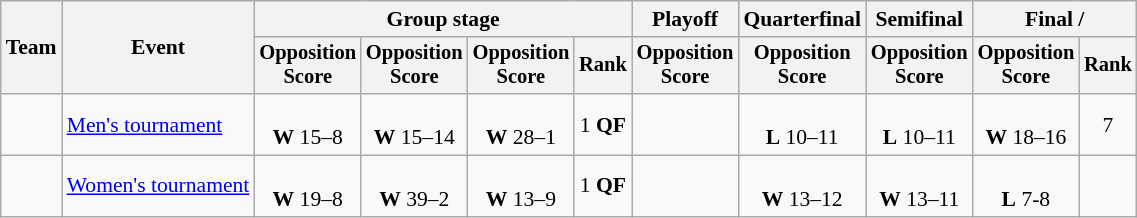<table class="wikitable" style="text-align:center; font-size:90%;">
<tr>
<th rowspan=2>Team</th>
<th rowspan=2>Event</th>
<th colspan=4>Group stage</th>
<th>Playoff</th>
<th>Quarterfinal</th>
<th>Semifinal</th>
<th colspan=2>Final / </th>
</tr>
<tr style=font-size:95%>
<th>Opposition<br>Score</th>
<th>Opposition<br>Score</th>
<th>Opposition<br>Score</th>
<th>Rank</th>
<th>Opposition<br>Score</th>
<th>Opposition<br>Score</th>
<th>Opposition<br>Score</th>
<th>Opposition<br>Score</th>
<th>Rank</th>
</tr>
<tr>
<td align=left></td>
<td align=left><a href='#'>Men's tournament</a></td>
<td><br><strong>W</strong> 15–8</td>
<td><br><strong>W</strong> 15–14</td>
<td><br><strong>W</strong> 28–1</td>
<td>1 <strong>QF</strong></td>
<td></td>
<td><br><strong>L</strong> 10–11</td>
<td><br><strong>L</strong> 10–11</td>
<td><br><strong>W</strong> 18–16</td>
<td>7</td>
</tr>
<tr>
<td align=left><strong></strong></td>
<td align=left><a href='#'>Women's tournament</a></td>
<td><br><strong>W</strong> 19–8</td>
<td><br><strong>W</strong> 39–2</td>
<td><br><strong>W</strong> 13–9</td>
<td>1 <strong>QF</strong></td>
<td></td>
<td><br><strong>W</strong> 13–12</td>
<td><br><strong>W</strong> 13–11</td>
<td><br><strong>L</strong> 7-8</td>
<td></td>
</tr>
</table>
